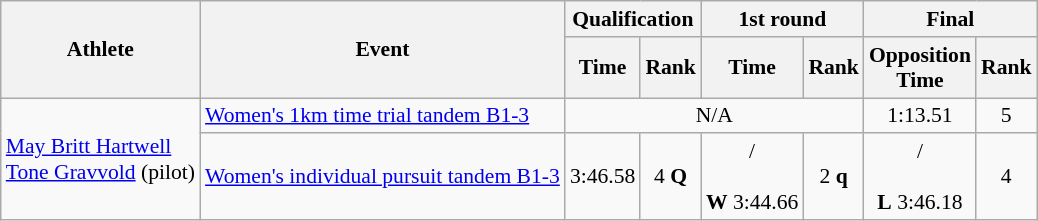<table class=wikitable style="font-size:90%">
<tr>
<th rowspan="2">Athlete</th>
<th rowspan="2">Event</th>
<th colspan="2">Qualification</th>
<th colspan="2">1st round</th>
<th colspan="2">Final</th>
</tr>
<tr>
<th>Time</th>
<th>Rank</th>
<th>Time</th>
<th>Rank</th>
<th>Opposition<br>Time</th>
<th>Rank</th>
</tr>
<tr>
<td rowspan="2"><a href='#'>May Britt Hartwell</a><br> <a href='#'>Tone Gravvold</a> (pilot)</td>
<td><a href='#'>Women's 1km time trial tandem B1-3</a></td>
<td align="center" colspan="4">N/A</td>
<td align="center">1:13.51</td>
<td align="center">5</td>
</tr>
<tr>
<td><a href='#'>Women's individual pursuit tandem B1-3</a></td>
<td align="center">3:46.58</td>
<td align="center">4 <strong>Q</strong></td>
<td align="center"> /<br> <br><strong>W</strong> 3:44.66</td>
<td align="center">2 <strong>q</strong></td>
<td align="center"> /<br> <br><strong>L</strong> 3:46.18</td>
<td align="center">4</td>
</tr>
</table>
